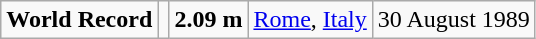<table class="wikitable">
<tr>
<td><strong>World Record</strong></td>
<td></td>
<td><strong>2.09 m</strong></td>
<td><a href='#'>Rome</a>, <a href='#'>Italy</a></td>
<td>30 August 1989</td>
</tr>
</table>
